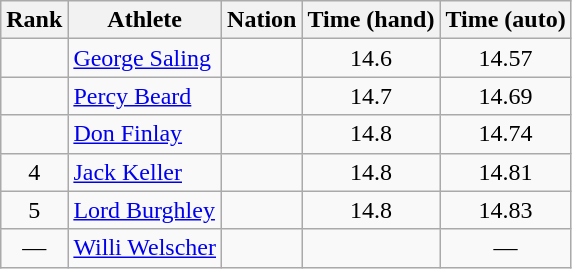<table class="wikitable sortable" style="text-align:center">
<tr>
<th>Rank</th>
<th>Athlete</th>
<th>Nation</th>
<th>Time (hand)</th>
<th>Time (auto)</th>
</tr>
<tr>
<td></td>
<td align=left><a href='#'>George Saling</a></td>
<td align=left></td>
<td>14.6</td>
<td>14.57</td>
</tr>
<tr>
<td></td>
<td align=left><a href='#'>Percy Beard</a></td>
<td align=left></td>
<td>14.7</td>
<td>14.69</td>
</tr>
<tr>
<td></td>
<td align=left><a href='#'>Don Finlay</a></td>
<td align=left></td>
<td>14.8</td>
<td>14.74</td>
</tr>
<tr>
<td>4</td>
<td align=left><a href='#'>Jack Keller</a></td>
<td align=left></td>
<td>14.8</td>
<td>14.81</td>
</tr>
<tr>
<td>5</td>
<td align=left><a href='#'>Lord Burghley</a></td>
<td align=left></td>
<td>14.8</td>
<td>14.83</td>
</tr>
<tr>
<td data-sort-value=6>—</td>
<td align=left><a href='#'>Willi Welscher</a></td>
<td align=left></td>
<td></td>
<td>—</td>
</tr>
</table>
